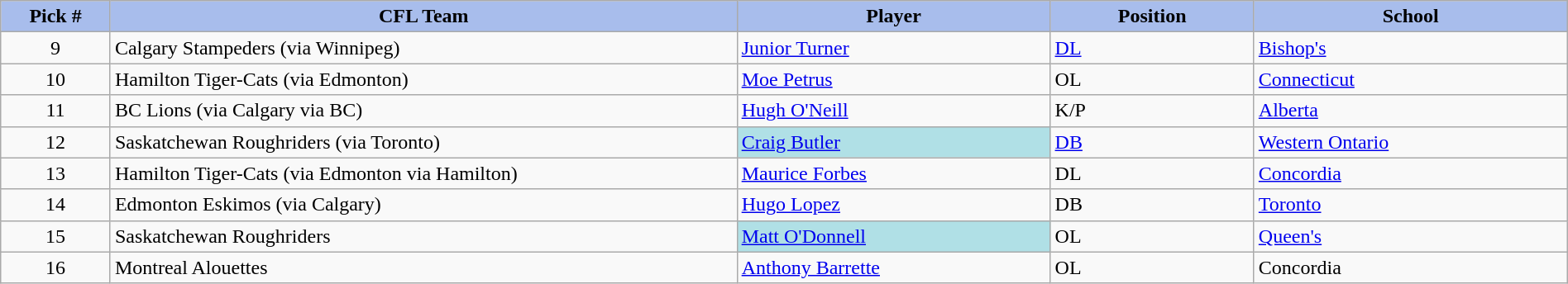<table class="wikitable" style="width: 100%">
<tr>
<th style="background:#A8BDEC;" width=7%>Pick #</th>
<th width=40% style="background:#A8BDEC;">CFL Team</th>
<th width=20% style="background:#A8BDEC;">Player</th>
<th width=13% style="background:#A8BDEC;">Position</th>
<th width=20% style="background:#A8BDEC;">School</th>
</tr>
<tr>
<td align=center>9</td>
<td>Calgary Stampeders (via Winnipeg)</td>
<td><a href='#'>Junior Turner</a></td>
<td><a href='#'>DL</a></td>
<td><a href='#'>Bishop's</a></td>
</tr>
<tr>
<td align=center>10</td>
<td>Hamilton Tiger-Cats (via Edmonton)</td>
<td><a href='#'>Moe Petrus</a></td>
<td>OL</td>
<td><a href='#'>Connecticut</a></td>
</tr>
<tr>
<td align=center>11</td>
<td>BC Lions (via Calgary via BC)</td>
<td><a href='#'>Hugh O'Neill</a></td>
<td>K/P</td>
<td><a href='#'>Alberta</a></td>
</tr>
<tr>
<td align=center>12</td>
<td>Saskatchewan Roughriders (via Toronto)</td>
<td bgcolor="B0E0E6"><a href='#'>Craig Butler</a></td>
<td><a href='#'>DB</a></td>
<td><a href='#'>Western Ontario</a></td>
</tr>
<tr>
<td align=center>13</td>
<td>Hamilton Tiger-Cats (via Edmonton via Hamilton)</td>
<td><a href='#'>Maurice Forbes</a></td>
<td>DL</td>
<td><a href='#'>Concordia</a></td>
</tr>
<tr>
<td align=center>14</td>
<td>Edmonton Eskimos (via Calgary)</td>
<td><a href='#'>Hugo Lopez</a></td>
<td>DB</td>
<td><a href='#'>Toronto</a></td>
</tr>
<tr>
<td align=center>15</td>
<td>Saskatchewan Roughriders</td>
<td bgcolor="#B0E0E6"><a href='#'>Matt O'Donnell</a></td>
<td>OL</td>
<td><a href='#'>Queen's</a></td>
</tr>
<tr>
<td align=center>16</td>
<td>Montreal Alouettes</td>
<td><a href='#'>Anthony Barrette</a></td>
<td>OL</td>
<td>Concordia</td>
</tr>
</table>
